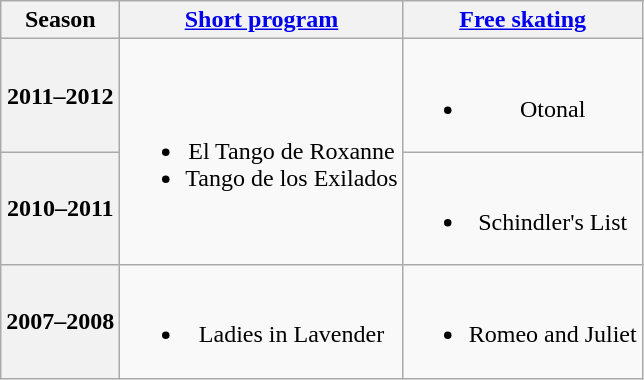<table class=wikitable style=text-align:center>
<tr>
<th>Season</th>
<th><a href='#'>Short program</a></th>
<th><a href='#'>Free skating</a></th>
</tr>
<tr>
<th>2011–2012 <br> </th>
<td rowspan="2"><br><ul><li>El Tango de Roxanne <br></li><li>Tango de los Exilados <br></li></ul></td>
<td><br><ul><li>Otonal <br></li></ul></td>
</tr>
<tr>
<th>2010–2011 <br> </th>
<td><br><ul><li>Schindler's List <br></li></ul></td>
</tr>
<tr>
<th>2007–2008 <br> </th>
<td><br><ul><li>Ladies in Lavender <br></li></ul></td>
<td><br><ul><li>Romeo and Juliet <br></li></ul></td>
</tr>
</table>
